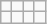<table class="wikitable">
<tr>
<td></td>
<td></td>
<td></td>
<td></td>
</tr>
<tr>
<td></td>
<td></td>
<td></td>
<td></td>
</tr>
</table>
